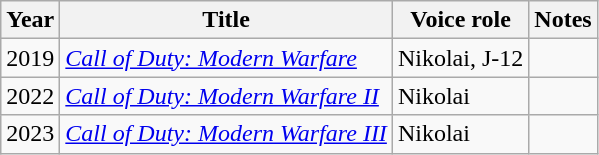<table class="wikitable">
<tr>
<th>Year</th>
<th>Title</th>
<th>Voice role</th>
<th>Notes</th>
</tr>
<tr>
<td>2019</td>
<td><em><a href='#'>Call of Duty: Modern Warfare</a></em></td>
<td>Nikolai, J-12</td>
<td></td>
</tr>
<tr>
<td>2022</td>
<td><a href='#'><em>Call of Duty: Modern Warfare II</em></a></td>
<td>Nikolai</td>
<td></td>
</tr>
<tr>
<td>2023</td>
<td><a href='#'><em>Call of Duty: Modern Warfare III</em></a></td>
<td>Nikolai</td>
<td></td>
</tr>
</table>
